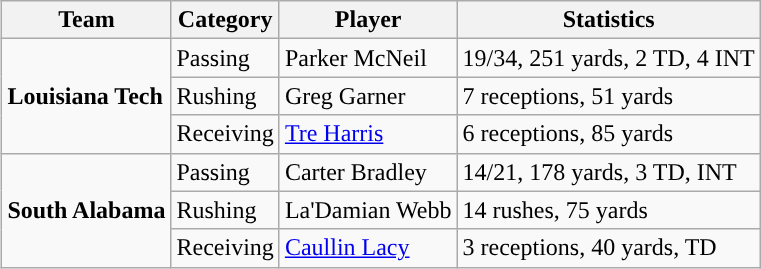<table class="wikitable" style="float: right;">
<tr>
<th>Team</th>
<th>Category</th>
<th>Player</th>
<th>Statistics</th>
</tr>
<tr>
<td rowspan=3><strong>Louisiana Tech</strong></td>
<td>Passing</td>
<td>Parker McNeil</td>
<td>19/34, 251 yards, 2 TD, 4 INT</td>
</tr>
<tr>
<td>Rushing</td>
<td>Greg Garner</td>
<td>7 receptions, 51 yards</td>
</tr>
<tr>
<td>Receiving</td>
<td><a href='#'>Tre Harris</a></td>
<td>6 receptions, 85 yards</td>
</tr>
<tr>
<td rowspan=3><strong>South Alabama</strong></td>
<td>Passing</td>
<td>Carter Bradley</td>
<td>14/21, 178 yards, 3 TD, INT</td>
</tr>
<tr>
<td>Rushing</td>
<td>La'Damian Webb</td>
<td>14 rushes, 75 yards</td>
</tr>
<tr>
<td>Receiving</td>
<td><a href='#'>Caullin Lacy</a></td>
<td>3 receptions, 40 yards, TD</td>
</tr>
</table>
